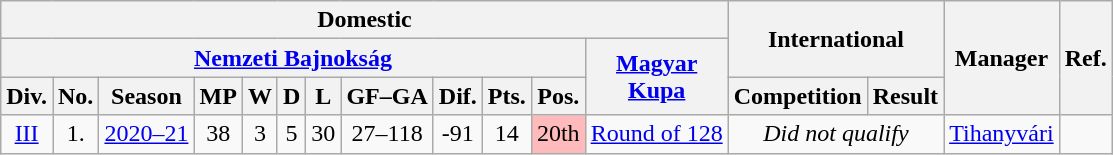<table class="wikitable"  style="text-align:center">
<tr>
<th colspan="12">Domestic</th>
<th colspan="2" rowspan="2">International</th>
<th rowspan="3">Manager</th>
<th rowspan="3">Ref.</th>
</tr>
<tr>
<th colspan="11"><a href='#'>Nemzeti Bajnokság</a></th>
<th rowspan="2"><a href='#'>Magyar<br>Kupa</a></th>
</tr>
<tr>
<th>Div.</th>
<th>No.</th>
<th>Season</th>
<th>MP</th>
<th>W</th>
<th>D</th>
<th>L</th>
<th>GF–GA</th>
<th>Dif.</th>
<th>Pts.</th>
<th>Pos.</th>
<th>Competition</th>
<th>Result</th>
</tr>
<tr>
<td><a href='#'>III</a></td>
<td>1.</td>
<td><a href='#'>2020–21</a></td>
<td>38</td>
<td>3</td>
<td>5</td>
<td>30</td>
<td>27–118</td>
<td>-91</td>
<td>14</td>
<td style="text-align:center;background:#FFBBBB;" !>20th</td>
<td><a href='#'>Round of 128</a></td>
<td colspan="2" rowspan="1"><em>Did not qualify</em></td>
<td style="text-align:left"> <a href='#'>Tihanyvári</a></td>
<td></td>
</tr>
</table>
